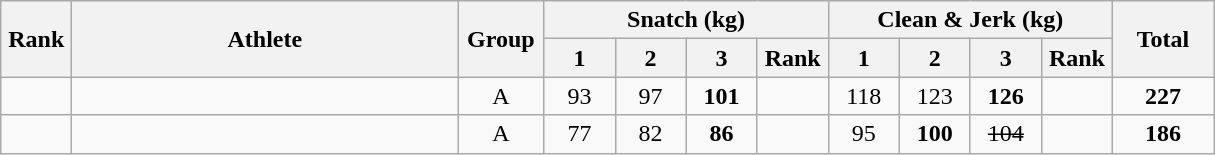<table class = "wikitable" style="text-align:center;">
<tr>
<th rowspan=2 width=40>Rank</th>
<th rowspan=2 width=250>Athlete</th>
<th rowspan=2 width=50>Group</th>
<th colspan=4>Snatch (kg)</th>
<th colspan=4>Clean & Jerk (kg)</th>
<th rowspan=2 width=60>Total</th>
</tr>
<tr>
<th width=40>1</th>
<th width=40>2</th>
<th width=40>3</th>
<th width=40>Rank</th>
<th width=40>1</th>
<th width=40>2</th>
<th width=40>3</th>
<th width=40>Rank</th>
</tr>
<tr>
<td></td>
<td align=left></td>
<td>A</td>
<td>93</td>
<td>97</td>
<td><strong>101</strong></td>
<td></td>
<td>118</td>
<td>123</td>
<td><strong>126</strong></td>
<td></td>
<td><strong>227</strong></td>
</tr>
<tr>
<td></td>
<td align=left></td>
<td>A</td>
<td>77</td>
<td>82</td>
<td><strong>86</strong></td>
<td></td>
<td>95</td>
<td><strong>100</strong></td>
<td><s>104</s></td>
<td></td>
<td><strong>186</strong></td>
</tr>
</table>
